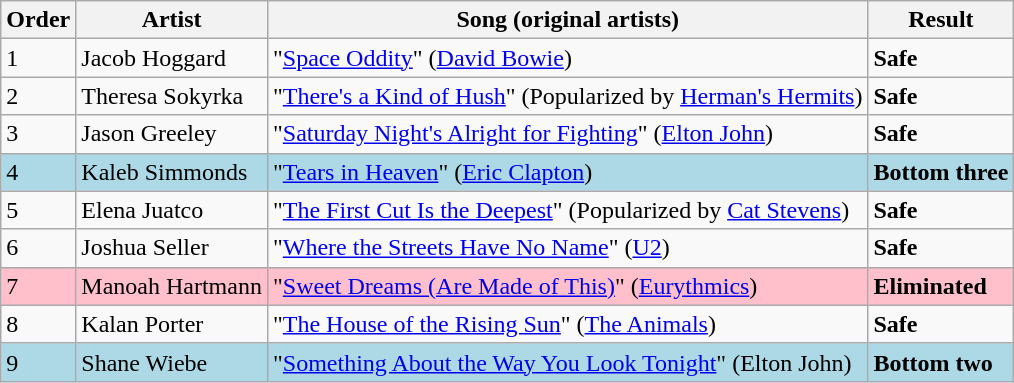<table class=wikitable>
<tr>
<th>Order</th>
<th>Artist</th>
<th>Song (original artists)</th>
<th>Result</th>
</tr>
<tr>
<td>1</td>
<td>Jacob Hoggard</td>
<td>"<a href='#'>Space Oddity</a>" (<a href='#'>David Bowie</a>)</td>
<td><strong>Safe</strong></td>
</tr>
<tr>
<td>2</td>
<td>Theresa Sokyrka</td>
<td>"<a href='#'>There's a Kind of Hush</a>" (Popularized by <a href='#'>Herman's Hermits</a>)</td>
<td><strong>Safe</strong></td>
</tr>
<tr>
<td>3</td>
<td>Jason Greeley</td>
<td>"<a href='#'>Saturday Night's Alright for Fighting</a>" (<a href='#'>Elton John</a>)</td>
<td><strong>Safe</strong></td>
</tr>
<tr style="background:lightblue;">
<td>4</td>
<td>Kaleb Simmonds</td>
<td>"<a href='#'>Tears in Heaven</a>" (<a href='#'>Eric Clapton</a>)</td>
<td><strong>Bottom three</strong></td>
</tr>
<tr>
<td>5</td>
<td>Elena Juatco</td>
<td>"<a href='#'>The First Cut Is the Deepest</a>" (Popularized by <a href='#'>Cat Stevens</a>)</td>
<td><strong>Safe</strong></td>
</tr>
<tr>
<td>6</td>
<td>Joshua Seller</td>
<td>"<a href='#'>Where the Streets Have No Name</a>" (<a href='#'>U2</a>)</td>
<td><strong>Safe</strong></td>
</tr>
<tr style="background:pink;">
<td>7</td>
<td>Manoah Hartmann</td>
<td>"<a href='#'>Sweet Dreams (Are Made of This)</a>" (<a href='#'>Eurythmics</a>)</td>
<td><strong>Eliminated</strong></td>
</tr>
<tr>
<td>8</td>
<td>Kalan Porter</td>
<td>"<a href='#'>The House of the Rising Sun</a>" (<a href='#'>The Animals</a>)</td>
<td><strong>Safe</strong></td>
</tr>
<tr style="background:lightblue;">
<td>9</td>
<td>Shane Wiebe</td>
<td>"<a href='#'>Something About the Way You Look Tonight</a>" (Elton John)</td>
<td><strong>Bottom two</strong></td>
</tr>
</table>
